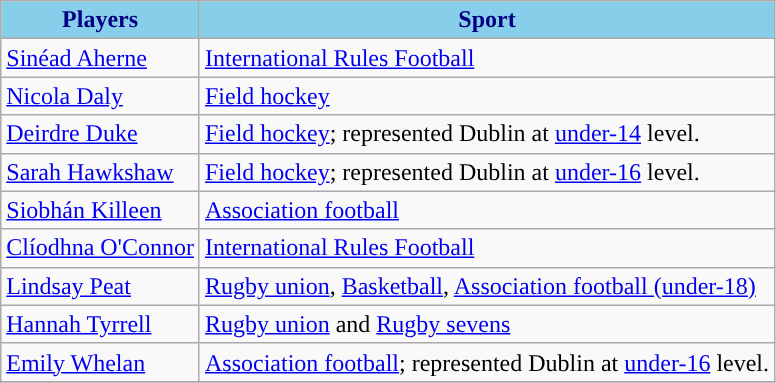<table class="wikitable collapsible">
<tr>
<th style="background:skyblue; color:navy;">Players</th>
<th style="background:skyblue; color:navy;">Sport</th>
</tr>
<tr>
<td><a href='#'>Sinéad Aherne</a></td>
<td><a href='#'>International Rules Football</a></td>
</tr>
<tr>
<td><a href='#'>Nicola Daly</a></td>
<td><a href='#'>Field hockey</a></td>
</tr>
<tr>
<td><a href='#'>Deirdre Duke</a></td>
<td><a href='#'>Field hockey</a>; represented Dublin at <a href='#'>under-14</a> level.</td>
</tr>
<tr>
<td><a href='#'>Sarah Hawkshaw</a></td>
<td><a href='#'>Field hockey</a>; represented Dublin at <a href='#'>under-16</a> level.</td>
</tr>
<tr>
<td><a href='#'>Siobhán Killeen</a></td>
<td><a href='#'>Association football</a></td>
</tr>
<tr>
<td><a href='#'>Clíodhna O'Connor</a></td>
<td><a href='#'>International Rules Football</a></td>
</tr>
<tr>
<td><a href='#'>Lindsay Peat</a></td>
<td><a href='#'>Rugby union</a>, <a href='#'>Basketball</a>, <a href='#'>Association football (under-18)</a></td>
</tr>
<tr>
<td><a href='#'>Hannah Tyrrell</a></td>
<td><a href='#'>Rugby union</a> and <a href='#'>Rugby sevens</a></td>
</tr>
<tr>
<td><a href='#'>Emily Whelan</a></td>
<td><a href='#'>Association football</a>; represented Dublin at <a href='#'>under-16</a> level.</td>
</tr>
<tr>
</tr>
</table>
